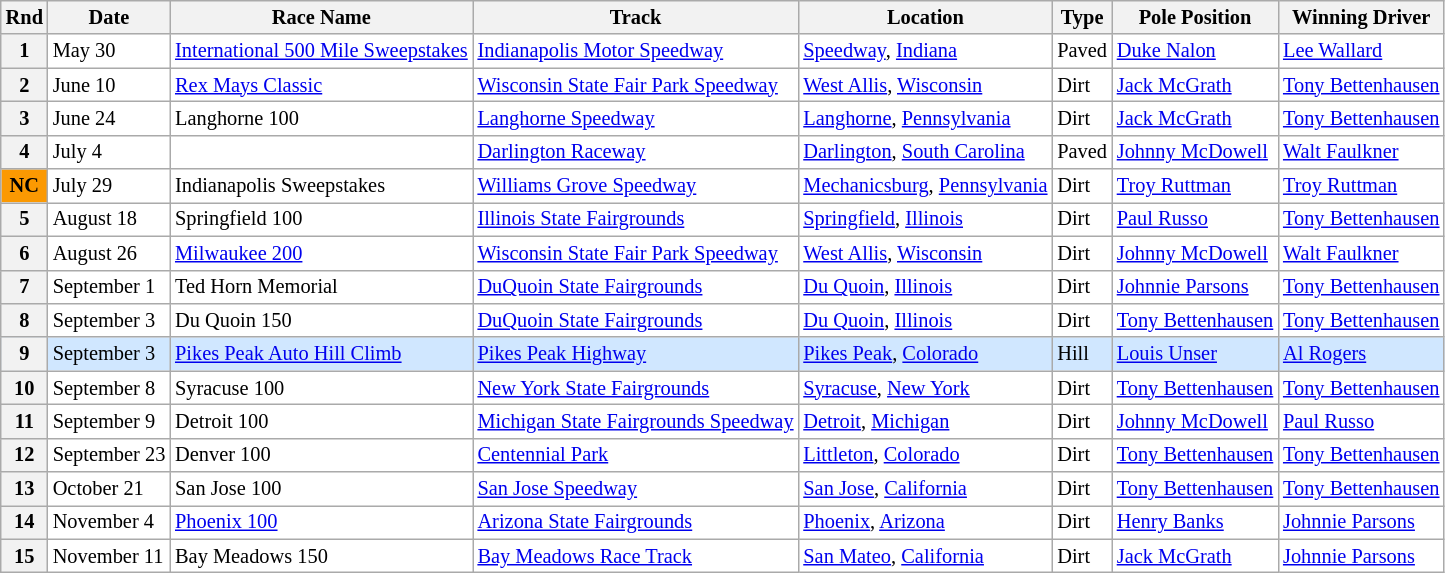<table class="wikitable" style="font-size:85%">
<tr>
<th>Rnd</th>
<th>Date</th>
<th>Race Name</th>
<th>Track</th>
<th>Location</th>
<th>Type</th>
<th>Pole Position</th>
<th>Winning Driver</th>
</tr>
<tr style="background:#FFFFFF;">
<th>1</th>
<td>May 30</td>
<td> <a href='#'>International 500 Mile Sweepstakes</a></td>
<td><a href='#'>Indianapolis Motor Speedway</a></td>
<td><a href='#'>Speedway</a>, <a href='#'>Indiana</a></td>
<td>Paved</td>
<td> <a href='#'>Duke Nalon</a></td>
<td> <a href='#'>Lee Wallard</a></td>
</tr>
<tr style="background:#FFFFFF;">
<th>2</th>
<td>June 10</td>
<td> <a href='#'>Rex Mays Classic</a></td>
<td><a href='#'>Wisconsin State Fair Park Speedway</a></td>
<td><a href='#'>West Allis</a>, <a href='#'>Wisconsin</a></td>
<td>Dirt</td>
<td> <a href='#'>Jack McGrath</a></td>
<td> <a href='#'>Tony Bettenhausen</a></td>
</tr>
<tr style="background:#FFFFFF;">
<th>3</th>
<td>June 24</td>
<td> Langhorne 100</td>
<td><a href='#'>Langhorne Speedway</a></td>
<td><a href='#'>Langhorne</a>, <a href='#'>Pennsylvania</a></td>
<td>Dirt</td>
<td> <a href='#'>Jack McGrath</a></td>
<td> <a href='#'>Tony Bettenhausen</a></td>
</tr>
<tr style="background:#FFFFFF;">
<th>4</th>
<td>July 4</td>
<td> </td>
<td><a href='#'>Darlington Raceway</a></td>
<td><a href='#'>Darlington</a>, <a href='#'>South Carolina</a></td>
<td>Paved</td>
<td> <a href='#'>Johnny McDowell</a></td>
<td> <a href='#'>Walt Faulkner</a></td>
</tr>
<tr style="background:#FFFFFF;">
<th style="background:#fb9902; text-align:center;"><strong>NC</strong></th>
<td>July 29</td>
<td> Indianapolis Sweepstakes</td>
<td><a href='#'>Williams Grove Speedway</a></td>
<td><a href='#'>Mechanicsburg</a>, <a href='#'>Pennsylvania</a></td>
<td>Dirt</td>
<td> <a href='#'>Troy Ruttman</a></td>
<td> <a href='#'>Troy Ruttman</a></td>
</tr>
<tr style="background:#FFFFFF;">
<th>5</th>
<td>August 18</td>
<td> Springfield 100</td>
<td><a href='#'>Illinois State Fairgrounds</a></td>
<td><a href='#'>Springfield</a>, <a href='#'>Illinois</a></td>
<td>Dirt</td>
<td> <a href='#'>Paul Russo</a></td>
<td> <a href='#'>Tony Bettenhausen</a></td>
</tr>
<tr style="background:#FFFFFF;">
<th>6</th>
<td>August 26</td>
<td> <a href='#'>Milwaukee 200</a></td>
<td><a href='#'>Wisconsin State Fair Park Speedway</a></td>
<td><a href='#'>West Allis</a>, <a href='#'>Wisconsin</a></td>
<td>Dirt</td>
<td> <a href='#'>Johnny McDowell</a></td>
<td> <a href='#'>Walt Faulkner</a></td>
</tr>
<tr style="background:#FFFFFF;">
<th>7</th>
<td>September 1</td>
<td> Ted Horn Memorial</td>
<td><a href='#'>DuQuoin State Fairgrounds</a></td>
<td><a href='#'>Du Quoin</a>, <a href='#'>Illinois</a></td>
<td>Dirt</td>
<td> <a href='#'>Johnnie Parsons</a></td>
<td> <a href='#'>Tony Bettenhausen</a></td>
</tr>
<tr style="background:#FFFFFF;">
<th>8</th>
<td>September 3</td>
<td> Du Quoin 150</td>
<td><a href='#'>DuQuoin State Fairgrounds</a></td>
<td><a href='#'>Du Quoin</a>, <a href='#'>Illinois</a></td>
<td>Dirt</td>
<td> <a href='#'>Tony Bettenhausen</a></td>
<td> <a href='#'>Tony Bettenhausen</a></td>
</tr>
<tr style="background:#D0E7FF;">
<th>9</th>
<td>September 3</td>
<td> <a href='#'>Pikes Peak Auto Hill Climb</a></td>
<td><a href='#'>Pikes Peak Highway</a></td>
<td><a href='#'>Pikes Peak</a>, <a href='#'>Colorado</a></td>
<td>Hill</td>
<td> <a href='#'>Louis Unser</a></td>
<td> <a href='#'>Al Rogers</a></td>
</tr>
<tr style="background:#FFFFFF;">
<th>10</th>
<td>September 8</td>
<td> Syracuse 100</td>
<td><a href='#'>New York State Fairgrounds</a></td>
<td><a href='#'>Syracuse</a>, <a href='#'>New York</a></td>
<td>Dirt</td>
<td> <a href='#'>Tony Bettenhausen</a></td>
<td> <a href='#'>Tony Bettenhausen</a></td>
</tr>
<tr style="background:#FFFFFF;">
<th>11</th>
<td>September 9</td>
<td> Detroit 100</td>
<td><a href='#'>Michigan State Fairgrounds Speedway</a></td>
<td><a href='#'>Detroit</a>, <a href='#'>Michigan</a></td>
<td>Dirt</td>
<td> <a href='#'>Johnny McDowell</a></td>
<td> <a href='#'>Paul Russo</a></td>
</tr>
<tr style="background:#FFFFFF;">
<th>12</th>
<td>September 23</td>
<td> Denver 100</td>
<td><a href='#'>Centennial Park</a></td>
<td><a href='#'>Littleton</a>, <a href='#'>Colorado</a></td>
<td>Dirt</td>
<td> <a href='#'>Tony Bettenhausen</a></td>
<td> <a href='#'>Tony Bettenhausen</a></td>
</tr>
<tr style="background:#FFFFFF;">
<th>13</th>
<td>October 21</td>
<td> San Jose 100</td>
<td><a href='#'>San Jose Speedway</a></td>
<td><a href='#'>San Jose</a>, <a href='#'>California</a></td>
<td>Dirt</td>
<td> <a href='#'>Tony Bettenhausen</a></td>
<td> <a href='#'>Tony Bettenhausen</a></td>
</tr>
<tr style="background:#FFFFFF;">
<th>14</th>
<td>November 4</td>
<td> <a href='#'>Phoenix 100</a></td>
<td><a href='#'>Arizona State Fairgrounds</a></td>
<td><a href='#'>Phoenix</a>, <a href='#'>Arizona</a></td>
<td>Dirt</td>
<td> <a href='#'>Henry Banks</a></td>
<td> <a href='#'>Johnnie Parsons</a></td>
</tr>
<tr style="background:#FFFFFF;">
<th>15</th>
<td>November 11</td>
<td> Bay Meadows 150</td>
<td><a href='#'>Bay Meadows Race Track</a></td>
<td><a href='#'>San Mateo</a>, <a href='#'>California</a></td>
<td>Dirt</td>
<td> <a href='#'>Jack McGrath</a></td>
<td> <a href='#'>Johnnie Parsons</a></td>
</tr>
</table>
